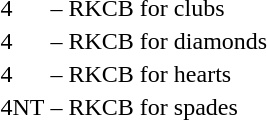<table>
<tr>
<td>4</td>
<td>– RKCB for clubs</td>
</tr>
<tr>
<td>4</td>
<td>– RKCB for diamonds</td>
</tr>
<tr>
<td>4</td>
<td>– RKCB for hearts</td>
</tr>
<tr>
<td>4NT</td>
<td>– RKCB for spades</td>
</tr>
</table>
